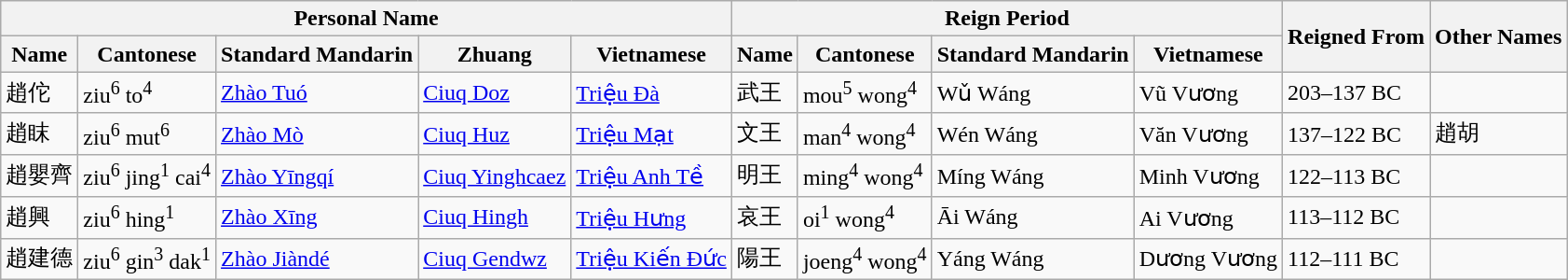<table class="wikitable">
<tr>
<th colspan="5">Personal Name</th>
<th colspan="4">Reign Period</th>
<th rowspan="2">Reigned From</th>
<th rowspan="2">Other Names</th>
</tr>
<tr --->
<th><strong>Name</strong></th>
<th><strong>Cantonese</strong></th>
<th><strong>Standard Mandarin</strong></th>
<th><strong>Zhuang</strong></th>
<th><strong>Vietnamese</strong></th>
<th><strong>Name</strong></th>
<th><strong>Cantonese</strong></th>
<th><strong>Standard Mandarin</strong></th>
<th><strong>Vietnamese</strong></th>
</tr>
<tr --->
<td>趙佗</td>
<td>ziu<sup>6</sup> to<sup>4</sup></td>
<td><a href='#'>Zhào Tuó</a></td>
<td><a href='#'>Ciuq Doz</a></td>
<td><a href='#'>Triệu Đà</a></td>
<td>武王</td>
<td>mou<sup>5</sup> wong<sup>4</sup></td>
<td>Wǔ Wáng</td>
<td>Vũ Vương</td>
<td>203–137 BC</td>
<td> </td>
</tr>
<tr --->
<td>趙眜</td>
<td>ziu<sup>6</sup> mut<sup>6</sup></td>
<td><a href='#'>Zhào Mò</a></td>
<td><a href='#'>Ciuq Huz</a></td>
<td><a href='#'>Triệu Mạt</a></td>
<td>文王</td>
<td>man<sup>4</sup> wong<sup>4</sup></td>
<td>Wén Wáng</td>
<td>Văn Vương</td>
<td>137–122 BC</td>
<td>趙胡</td>
</tr>
<tr --->
<td>趙嬰齊</td>
<td>ziu<sup>6</sup> jing<sup>1</sup> cai<sup>4</sup></td>
<td><a href='#'>Zhào Yīngqí</a></td>
<td><a href='#'>Ciuq Yinghcaez</a></td>
<td><a href='#'>Triệu Anh Tề</a></td>
<td>明王</td>
<td>ming<sup>4</sup> wong<sup>4</sup></td>
<td>Míng Wáng</td>
<td>Minh Vương</td>
<td>122–113 BC</td>
<td> </td>
</tr>
<tr --->
<td>趙興</td>
<td>ziu<sup>6</sup> hing<sup>1</sup></td>
<td><a href='#'>Zhào Xīng</a></td>
<td><a href='#'>Ciuq Hingh</a></td>
<td><a href='#'>Triệu Hưng</a></td>
<td>哀王</td>
<td>oi<sup>1</sup> wong<sup>4</sup></td>
<td>Āi Wáng</td>
<td>Ai Vương</td>
<td>113–112 BC</td>
<td> </td>
</tr>
<tr --->
<td>趙建德</td>
<td>ziu<sup>6</sup> gin<sup>3</sup> dak<sup>1</sup></td>
<td><a href='#'>Zhào Jiàndé</a></td>
<td><a href='#'>Ciuq Gendwz</a></td>
<td><a href='#'>Triệu Kiến Đức</a></td>
<td>陽王</td>
<td>joeng<sup>4</sup> wong<sup>4</sup></td>
<td>Yáng Wáng</td>
<td>Dương Vương</td>
<td>112–111 BC</td>
<td> </td>
</tr>
</table>
